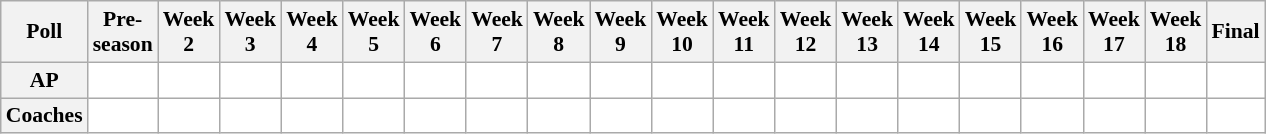<table class="wikitable" style="white-space:nowrap;font-size:90%">
<tr>
<th>Poll</th>
<th>Pre-<br>season</th>
<th>Week<br>2</th>
<th>Week<br>3</th>
<th>Week<br>4</th>
<th>Week<br>5</th>
<th>Week<br>6</th>
<th>Week<br>7</th>
<th>Week<br>8</th>
<th>Week<br>9</th>
<th>Week<br>10</th>
<th>Week<br>11</th>
<th>Week<br>12</th>
<th>Week<br>13</th>
<th>Week<br>14</th>
<th>Week<br>15</th>
<th>Week<br>16</th>
<th>Week<br>17</th>
<th>Week<br>18</th>
<th>Final</th>
</tr>
<tr style="text-align:center;">
<th>AP</th>
<td style="background:#FFFFFF;"></td>
<td style="background:#FFFFFF;"></td>
<td style="background:#FFFFFF;"></td>
<td style="background:#FFFFFF;"></td>
<td style="background:#FFFFFF;"></td>
<td style="background:#FFFFFF;"></td>
<td style="background:#FFFFFF;"></td>
<td style="background:#FFFFFF;"></td>
<td style="background:#FFFFFF;"></td>
<td style="background:#FFFFFF;"></td>
<td style="background:#FFFFFF;"></td>
<td style="background:#FFFFFF;"></td>
<td style="background:#FFFFFF;"></td>
<td style="background:#FFFFFF;"></td>
<td style="background:#FFFFFF;"></td>
<td style="background:#FFFFFF;"></td>
<td style="background:#FFFFFF;"></td>
<td style="background:#FFFFFF;"></td>
<td style="background:#FFFFFF;"></td>
</tr>
<tr style="text-align:center;">
<th>Coaches</th>
<td style="background:#FFFFFF;"></td>
<td style="background:#FFFFFF;"></td>
<td style="background:#FFFFFF;"></td>
<td style="background:#FFFFFF;"></td>
<td style="background:#FFFFFF;"></td>
<td style="background:#FFFFFF;"></td>
<td style="background:#FFFFFF;"></td>
<td style="background:#FFFFFF;"></td>
<td style="background:#FFFFFF;"></td>
<td style="background:#FFFFFF;"></td>
<td style="background:#FFFFFF;"></td>
<td style="background:#FFFFFF;"></td>
<td style="background:#FFFFFF;"></td>
<td style="background:#FFFFFF;"></td>
<td style="background:#FFFFFF;"></td>
<td style="background:#FFFFFF;"></td>
<td style="background:#FFFFFF;"></td>
<td style="background:#FFFFFF;"></td>
<td style="background:#FFFFFF;"></td>
</tr>
</table>
